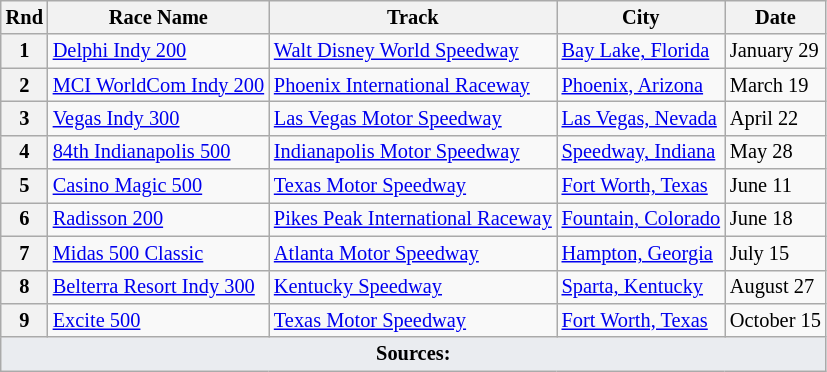<table class="wikitable" style="font-size: 85%">
<tr>
<th>Rnd</th>
<th>Race Name</th>
<th>Track</th>
<th>City</th>
<th>Date</th>
</tr>
<tr>
<th>1</th>
<td><a href='#'>Delphi Indy 200</a></td>
<td><a href='#'>Walt Disney World Speedway</a></td>
<td><a href='#'>Bay Lake, Florida</a></td>
<td>January 29</td>
</tr>
<tr>
<th>2</th>
<td><a href='#'>MCI WorldCom Indy 200</a></td>
<td><a href='#'>Phoenix International Raceway</a></td>
<td><a href='#'>Phoenix, Arizona</a></td>
<td>March 19</td>
</tr>
<tr>
<th>3</th>
<td><a href='#'>Vegas Indy 300</a></td>
<td><a href='#'>Las Vegas Motor Speedway</a></td>
<td><a href='#'>Las Vegas, Nevada</a></td>
<td>April 22</td>
</tr>
<tr>
<th>4</th>
<td><a href='#'>84th Indianapolis 500</a></td>
<td><a href='#'>Indianapolis Motor Speedway</a></td>
<td><a href='#'>Speedway, Indiana</a></td>
<td>May 28</td>
</tr>
<tr>
<th>5</th>
<td><a href='#'>Casino Magic 500</a></td>
<td><a href='#'>Texas Motor Speedway</a></td>
<td><a href='#'>Fort Worth, Texas</a></td>
<td>June 11</td>
</tr>
<tr>
<th>6</th>
<td><a href='#'>Radisson 200</a></td>
<td><a href='#'>Pikes Peak International Raceway</a></td>
<td><a href='#'>Fountain, Colorado</a></td>
<td>June 18</td>
</tr>
<tr>
<th>7</th>
<td><a href='#'>Midas 500 Classic</a></td>
<td><a href='#'>Atlanta Motor Speedway</a></td>
<td><a href='#'>Hampton, Georgia</a></td>
<td>July 15</td>
</tr>
<tr>
<th>8</th>
<td><a href='#'>Belterra Resort Indy 300</a></td>
<td><a href='#'>Kentucky Speedway</a></td>
<td><a href='#'>Sparta, Kentucky</a></td>
<td>August 27</td>
</tr>
<tr>
<th>9</th>
<td><a href='#'>Excite 500</a></td>
<td><a href='#'>Texas Motor Speedway</a></td>
<td><a href='#'>Fort Worth, Texas</a></td>
<td>October 15</td>
</tr>
<tr>
<td colspan="5" style="background-color:#EAECF0;text-align:center" align="bottom"><strong>Sources:</strong></td>
</tr>
</table>
